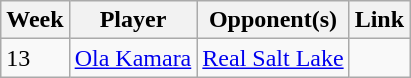<table class=wikitable>
<tr>
<th>Week</th>
<th>Player</th>
<th>Opponent(s)</th>
<th>Link</th>
</tr>
<tr>
<td>13</td>
<td> <a href='#'>Ola Kamara</a></td>
<td><a href='#'>Real Salt Lake</a></td>
<td></td>
</tr>
</table>
